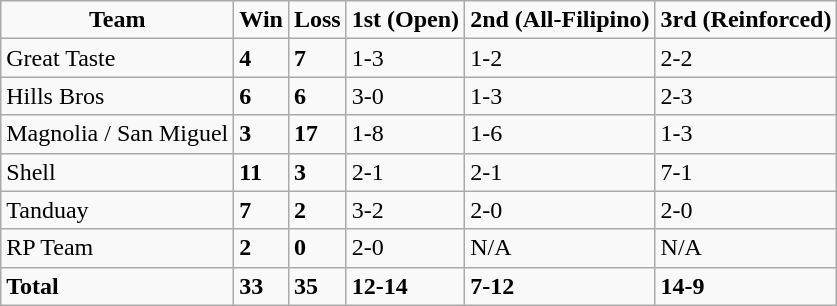<table class=wikitable sortable>
<tr align=center>
<td><strong>Team</strong></td>
<td><strong>Win</strong></td>
<td><strong>Loss</strong></td>
<td><strong>1st (Open)</strong></td>
<td><strong>2nd (All-Filipino)</strong></td>
<td><strong>3rd (Reinforced)</strong></td>
</tr>
<tr>
<td>Great Taste</td>
<td><strong>4</strong></td>
<td><strong>7</strong></td>
<td>1-3</td>
<td>1-2</td>
<td>2-2</td>
</tr>
<tr>
<td>Hills Bros</td>
<td><strong>6</strong></td>
<td><strong>6</strong></td>
<td>3-0</td>
<td>1-3</td>
<td>2-3</td>
</tr>
<tr>
<td>Magnolia / San Miguel</td>
<td><strong>3</strong></td>
<td><strong>17</strong></td>
<td>1-8</td>
<td>1-6</td>
<td>1-3</td>
</tr>
<tr>
<td>Shell</td>
<td><strong>11</strong></td>
<td><strong>3</strong></td>
<td>2-1</td>
<td>2-1</td>
<td>7-1</td>
</tr>
<tr>
<td>Tanduay</td>
<td><strong>7</strong></td>
<td><strong>2</strong></td>
<td>3-2</td>
<td>2-0</td>
<td>2-0</td>
</tr>
<tr>
<td>RP Team</td>
<td><strong>2</strong></td>
<td><strong>0</strong></td>
<td>2-0</td>
<td>N/A</td>
<td>N/A</td>
</tr>
<tr>
<td><strong>Total</strong></td>
<td><strong>33</strong></td>
<td><strong>35</strong></td>
<td><strong>12-14</strong></td>
<td><strong>7-12</strong></td>
<td><strong>14-9</strong></td>
</tr>
</table>
